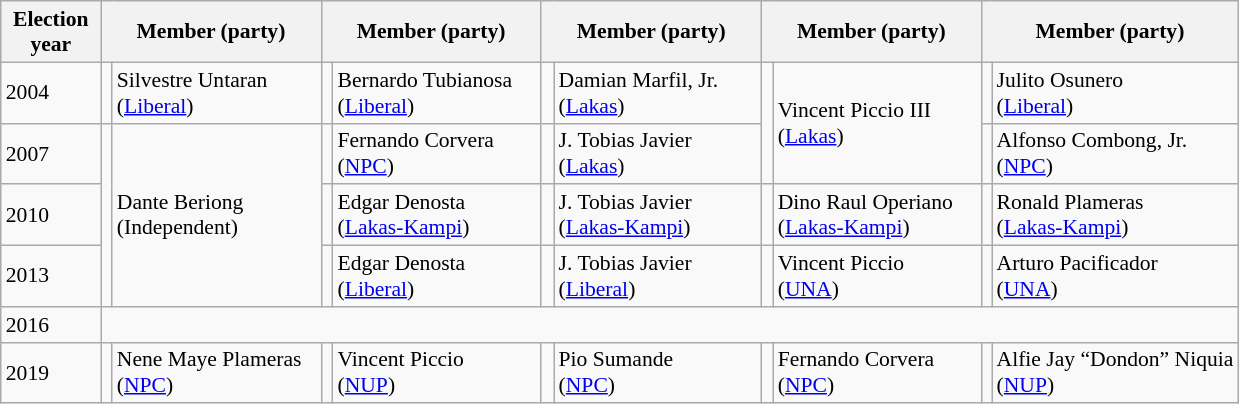<table class=wikitable style="font-size:90%">
<tr>
<th width=60px>Election<br>year</th>
<th colspan=2 width=140px>Member (party)</th>
<th colspan=2 width=140px>Member (party)</th>
<th colspan=2 width=140px>Member (party)</th>
<th colspan=2 width=140px>Member (party)</th>
<th colspan=2 width=140px>Member (party)</th>
</tr>
<tr>
<td>2004</td>
<td bgcolor=></td>
<td>Silvestre Untaran<br>(<a href='#'>Liberal</a>)</td>
<td bgcolor=></td>
<td>Bernardo Tubianosa<br>(<a href='#'>Liberal</a>)</td>
<td bgcolor=></td>
<td>Damian Marfil, Jr.<br>(<a href='#'>Lakas</a>)</td>
<td rowspan=2 bgcolor=></td>
<td rowspan=2>Vincent Piccio III<br>(<a href='#'>Lakas</a>)</td>
<td bgcolor=></td>
<td>Julito Osunero<br>(<a href='#'>Liberal</a>)</td>
</tr>
<tr>
<td>2007</td>
<td rowspan=3 bgcolor=></td>
<td rowspan=3>Dante Beriong<br>(Independent)</td>
<td bgcolor=></td>
<td>Fernando Corvera<br>(<a href='#'>NPC</a>)</td>
<td bgcolor=></td>
<td>J. Tobias Javier<br>(<a href='#'>Lakas</a>)</td>
<td bgcolor=></td>
<td>Alfonso Combong, Jr.<br>(<a href='#'>NPC</a>)</td>
</tr>
<tr>
<td>2010</td>
<td bgcolor=></td>
<td>Edgar Denosta<br>(<a href='#'>Lakas-Kampi</a>)</td>
<td bgcolor=></td>
<td>J. Tobias Javier<br>(<a href='#'>Lakas-Kampi</a>)</td>
<td bgcolor=></td>
<td>Dino Raul Operiano<br>(<a href='#'>Lakas-Kampi</a>)</td>
<td bgcolor=></td>
<td>Ronald Plameras<br>(<a href='#'>Lakas-Kampi</a>)</td>
</tr>
<tr>
<td>2013</td>
<td bgcolor=></td>
<td>Edgar Denosta<br>(<a href='#'>Liberal</a>)</td>
<td bgcolor=></td>
<td>J. Tobias Javier<br>(<a href='#'>Liberal</a>)</td>
<td bgcolor=></td>
<td>Vincent Piccio<br>(<a href='#'>UNA</a>)</td>
<td bgcolor=></td>
<td>Arturo Pacificador<br>(<a href='#'>UNA</a>)</td>
</tr>
<tr>
<td>2016</td>
</tr>
<tr>
<td>2019</td>
<td bgcolor=></td>
<td>Nene Maye Plameras<br>(<a href='#'>NPC</a>)</td>
<td bgcolor=></td>
<td>Vincent Piccio<br>(<a href='#'>NUP</a>)</td>
<td bgcolor=></td>
<td>Pio Sumande<br>(<a href='#'>NPC</a>)</td>
<td bgcolor=></td>
<td>Fernando Corvera<br>(<a href='#'>NPC</a>)</td>
<td bgcolor=></td>
<td>Alfie Jay “Dondon” Niquia<br>(<a href='#'>NUP</a>)</td>
</tr>
</table>
